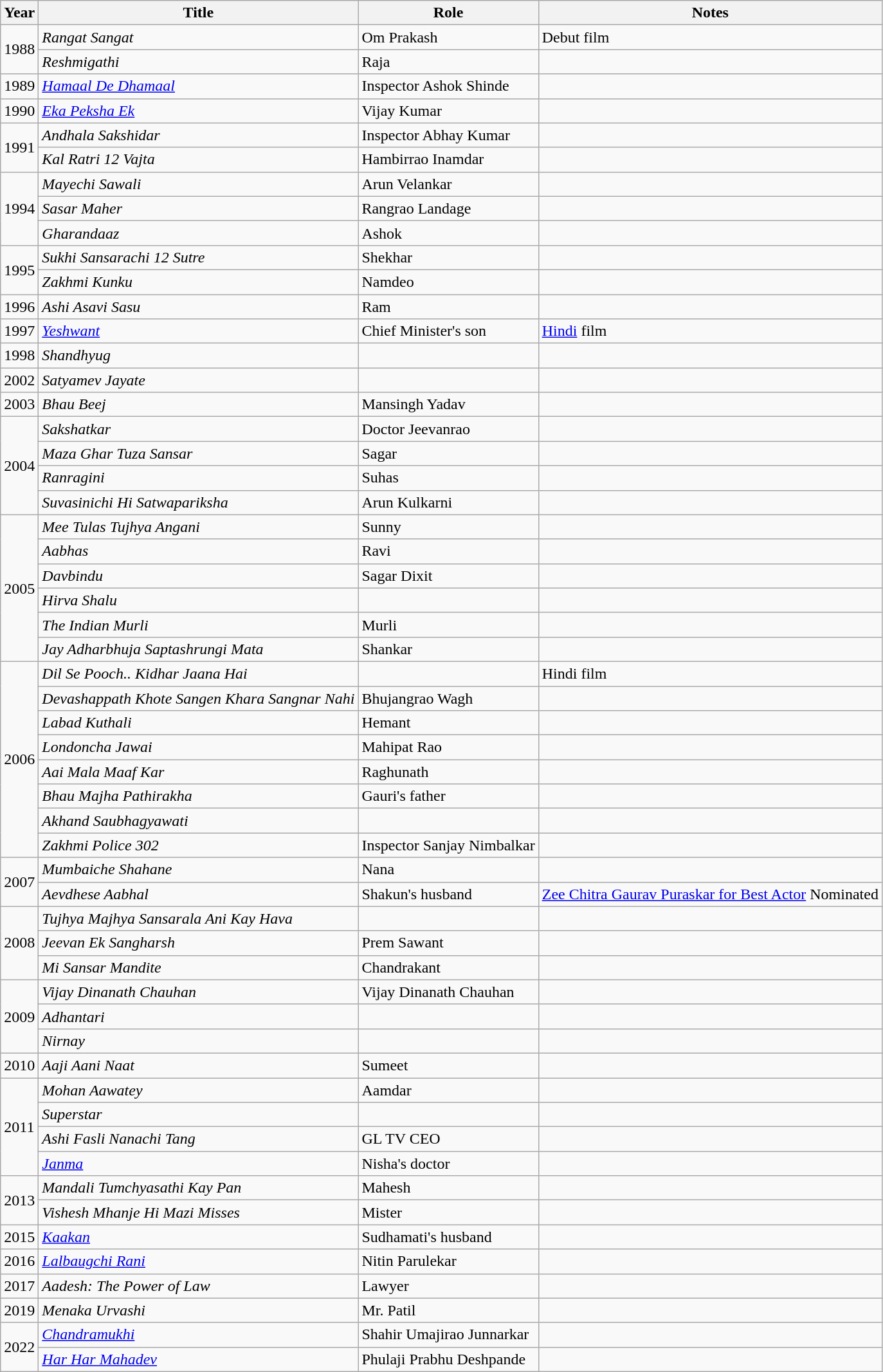<table class="wikitable">
<tr>
<th>Year</th>
<th>Title</th>
<th>Role</th>
<th>Notes</th>
</tr>
<tr>
<td rowspan="2">1988</td>
<td><em>Rangat Sangat</em></td>
<td>Om Prakash</td>
<td>Debut film</td>
</tr>
<tr>
<td><em>Reshmigathi</em></td>
<td>Raja</td>
<td></td>
</tr>
<tr>
<td>1989</td>
<td><em><a href='#'>Hamaal De Dhamaal</a></em></td>
<td>Inspector Ashok Shinde</td>
<td></td>
</tr>
<tr>
<td>1990</td>
<td><em><a href='#'>Eka Peksha Ek</a></em></td>
<td>Vijay Kumar</td>
<td></td>
</tr>
<tr>
<td rowspan="2">1991</td>
<td><em>Andhala Sakshidar</em></td>
<td>Inspector Abhay Kumar</td>
<td></td>
</tr>
<tr>
<td><em>Kal Ratri 12 Vajta</em></td>
<td>Hambirrao Inamdar</td>
<td></td>
</tr>
<tr>
<td rowspan="3">1994</td>
<td><em>Mayechi Sawali</em></td>
<td>Arun Velankar</td>
<td></td>
</tr>
<tr>
<td><em>Sasar Maher</em></td>
<td>Rangrao Landage</td>
<td></td>
</tr>
<tr>
<td><em>Gharandaaz</em></td>
<td>Ashok</td>
<td></td>
</tr>
<tr>
<td rowspan="2">1995</td>
<td><em>Sukhi Sansarachi 12 Sutre</em></td>
<td>Shekhar</td>
<td></td>
</tr>
<tr>
<td><em>Zakhmi Kunku</em></td>
<td>Namdeo</td>
<td></td>
</tr>
<tr>
<td>1996</td>
<td><em>Ashi Asavi Sasu</em></td>
<td>Ram</td>
<td></td>
</tr>
<tr>
<td>1997</td>
<td><em><a href='#'>Yeshwant</a></em></td>
<td>Chief Minister's son</td>
<td><a href='#'>Hindi</a> film</td>
</tr>
<tr>
<td>1998</td>
<td><em>Shandhyug</em></td>
<td></td>
<td></td>
</tr>
<tr>
<td>2002</td>
<td><em>Satyamev Jayate</em></td>
<td></td>
<td></td>
</tr>
<tr>
<td>2003</td>
<td><em>Bhau Beej</em></td>
<td>Mansingh Yadav</td>
<td></td>
</tr>
<tr>
<td rowspan="4">2004</td>
<td><em>Sakshatkar</em></td>
<td>Doctor Jeevanrao</td>
<td></td>
</tr>
<tr>
<td><em>Maza Ghar Tuza Sansar</em></td>
<td>Sagar</td>
<td></td>
</tr>
<tr>
<td><em>Ranragini</em></td>
<td>Suhas</td>
<td></td>
</tr>
<tr>
<td><em>Suvasinichi Hi Satwapariksha</em></td>
<td>Arun Kulkarni</td>
<td></td>
</tr>
<tr>
<td rowspan="6">2005</td>
<td><em>Mee Tulas Tujhya Angani</em></td>
<td>Sunny</td>
<td></td>
</tr>
<tr>
<td><em>Aabhas</em></td>
<td>Ravi</td>
<td></td>
</tr>
<tr>
<td><em>Davbindu</em></td>
<td>Sagar Dixit</td>
<td></td>
</tr>
<tr>
<td><em>Hirva Shalu</em></td>
<td></td>
<td></td>
</tr>
<tr>
<td><em>The Indian Murli</em></td>
<td>Murli</td>
<td></td>
</tr>
<tr>
<td><em>Jay Adharbhuja Saptashrungi Mata</em></td>
<td>Shankar</td>
<td></td>
</tr>
<tr>
<td rowspan="8">2006</td>
<td><em>Dil Se Pooch.. Kidhar Jaana Hai</em></td>
<td></td>
<td>Hindi film</td>
</tr>
<tr>
<td><em>Devashappath Khote Sangen Khara Sangnar Nahi</em></td>
<td>Bhujangrao Wagh</td>
<td></td>
</tr>
<tr>
<td><em>Labad Kuthali</em></td>
<td>Hemant</td>
<td></td>
</tr>
<tr>
<td><em>Londoncha Jawai</em></td>
<td>Mahipat Rao</td>
<td></td>
</tr>
<tr>
<td><em>Aai Mala Maaf Kar</em></td>
<td>Raghunath</td>
<td></td>
</tr>
<tr>
<td><em>Bhau Majha Pathirakha</em></td>
<td>Gauri's father</td>
<td></td>
</tr>
<tr>
<td><em>Akhand Saubhagyawati</em></td>
<td></td>
<td></td>
</tr>
<tr>
<td><em>Zakhmi Police 302</em></td>
<td>Inspector Sanjay Nimbalkar</td>
<td></td>
</tr>
<tr>
<td rowspan="2">2007</td>
<td><em>Mumbaiche Shahane</em></td>
<td>Nana</td>
<td></td>
</tr>
<tr>
<td><em>Aevdhese Aabhal</em></td>
<td>Shakun's husband</td>
<td><a href='#'>Zee Chitra Gaurav Puraskar for Best Actor</a> Nominated</td>
</tr>
<tr>
<td rowspan="3">2008</td>
<td><em>Tujhya Majhya Sansarala Ani Kay Hava</em></td>
<td></td>
<td></td>
</tr>
<tr>
<td><em>Jeevan Ek Sangharsh</em></td>
<td>Prem Sawant</td>
<td></td>
</tr>
<tr>
<td><em>Mi Sansar Mandite</em></td>
<td>Chandrakant</td>
<td></td>
</tr>
<tr>
<td rowspan="3">2009</td>
<td><em>Vijay Dinanath Chauhan</em></td>
<td>Vijay Dinanath Chauhan</td>
<td></td>
</tr>
<tr>
<td><em>Adhantari</em></td>
<td></td>
<td></td>
</tr>
<tr>
<td><em>Nirnay</em></td>
<td></td>
<td></td>
</tr>
<tr>
<td>2010</td>
<td><em>Aaji Aani Naat</em></td>
<td>Sumeet</td>
<td></td>
</tr>
<tr>
<td rowspan="4">2011</td>
<td><em>Mohan Aawatey</em></td>
<td>Aamdar</td>
<td></td>
</tr>
<tr>
<td><em>Superstar</em></td>
<td></td>
<td></td>
</tr>
<tr>
<td><em>Ashi Fasli Nanachi Tang</em></td>
<td>GL TV CEO</td>
<td></td>
</tr>
<tr>
<td><em><a href='#'>Janma</a></em></td>
<td>Nisha's doctor</td>
<td></td>
</tr>
<tr>
<td rowspan="2">2013</td>
<td><em>Mandali Tumchyasathi Kay Pan</em></td>
<td>Mahesh</td>
<td></td>
</tr>
<tr>
<td><em>Vishesh Mhanje Hi Mazi Misses</em></td>
<td>Mister</td>
<td></td>
</tr>
<tr>
<td>2015</td>
<td><em><a href='#'>Kaakan</a></em></td>
<td>Sudhamati's husband</td>
<td></td>
</tr>
<tr>
<td>2016</td>
<td><em><a href='#'>Lalbaugchi Rani</a></em></td>
<td>Nitin Parulekar</td>
<td></td>
</tr>
<tr>
<td>2017</td>
<td><em>Aadesh: The Power of Law</em></td>
<td>Lawyer</td>
<td></td>
</tr>
<tr>
<td>2019</td>
<td><em>Menaka Urvashi</em></td>
<td>Mr. Patil</td>
<td></td>
</tr>
<tr>
<td rowspan="2">2022</td>
<td><em><a href='#'>Chandramukhi</a></em></td>
<td>Shahir Umajirao Junnarkar</td>
<td></td>
</tr>
<tr>
<td><em><a href='#'>Har Har Mahadev</a></em></td>
<td>Phulaji Prabhu Deshpande</td>
<td></td>
</tr>
</table>
